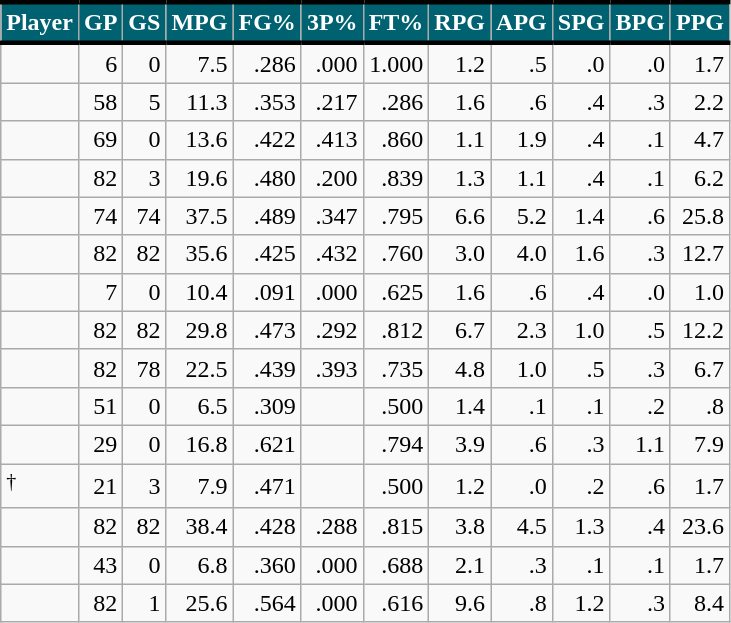<table class="wikitable sortable" style="text-align:right;">
<tr>
<th style="background:#006271; color:#FFFFFF; border-top:#010101 3px solid; border-bottom:#010101 3px solid;">Player</th>
<th style="background:#006271; color:#FFFFFF; border-top:#010101 3px solid; border-bottom:#010101 3px solid;">GP</th>
<th style="background:#006271; color:#FFFFFF; border-top:#010101 3px solid; border-bottom:#010101 3px solid;">GS</th>
<th style="background:#006271; color:#FFFFFF; border-top:#010101 3px solid; border-bottom:#010101 3px solid;">MPG</th>
<th style="background:#006271; color:#FFFFFF; border-top:#010101 3px solid; border-bottom:#010101 3px solid;">FG%</th>
<th style="background:#006271; color:#FFFFFF; border-top:#010101 3px solid; border-bottom:#010101 3px solid;">3P%</th>
<th style="background:#006271; color:#FFFFFF; border-top:#010101 3px solid; border-bottom:#010101 3px solid;">FT%</th>
<th style="background:#006271; color:#FFFFFF; border-top:#010101 3px solid; border-bottom:#010101 3px solid;">RPG</th>
<th style="background:#006271; color:#FFFFFF; border-top:#010101 3px solid; border-bottom:#010101 3px solid;">APG</th>
<th style="background:#006271; color:#FFFFFF; border-top:#010101 3px solid; border-bottom:#010101 3px solid;">SPG</th>
<th style="background:#006271; color:#FFFFFF; border-top:#010101 3px solid; border-bottom:#010101 3px solid;">BPG</th>
<th style="background:#006271; color:#FFFFFF; border-top:#010101 3px solid; border-bottom:#010101 3px solid;">PPG</th>
</tr>
<tr>
<td style="text-align:left;"></td>
<td>6</td>
<td>0</td>
<td>7.5</td>
<td>.286</td>
<td>.000</td>
<td>1.000</td>
<td>1.2</td>
<td>.5</td>
<td>.0</td>
<td>.0</td>
<td>1.7</td>
</tr>
<tr>
<td style="text-align:left;"></td>
<td>58</td>
<td>5</td>
<td>11.3</td>
<td>.353</td>
<td>.217</td>
<td>.286</td>
<td>1.6</td>
<td>.6</td>
<td>.4</td>
<td>.3</td>
<td>2.2</td>
</tr>
<tr>
<td style="text-align:left;"></td>
<td>69</td>
<td>0</td>
<td>13.6</td>
<td>.422</td>
<td>.413</td>
<td>.860</td>
<td>1.1</td>
<td>1.9</td>
<td>.4</td>
<td>.1</td>
<td>4.7</td>
</tr>
<tr>
<td style="text-align:left;"></td>
<td>82</td>
<td>3</td>
<td>19.6</td>
<td>.480</td>
<td>.200</td>
<td>.839</td>
<td>1.3</td>
<td>1.1</td>
<td>.4</td>
<td>.1</td>
<td>6.2</td>
</tr>
<tr>
<td style="text-align:left;"></td>
<td>74</td>
<td>74</td>
<td>37.5</td>
<td>.489</td>
<td>.347</td>
<td>.795</td>
<td>6.6</td>
<td>5.2</td>
<td>1.4</td>
<td>.6</td>
<td>25.8</td>
</tr>
<tr>
<td style="text-align:left;"></td>
<td>82</td>
<td>82</td>
<td>35.6</td>
<td>.425</td>
<td>.432</td>
<td>.760</td>
<td>3.0</td>
<td>4.0</td>
<td>1.6</td>
<td>.3</td>
<td>12.7</td>
</tr>
<tr>
<td style="text-align:left;"></td>
<td>7</td>
<td>0</td>
<td>10.4</td>
<td>.091</td>
<td>.000</td>
<td>.625</td>
<td>1.6</td>
<td>.6</td>
<td>.4</td>
<td>.0</td>
<td>1.0</td>
</tr>
<tr>
<td style="text-align:left;"></td>
<td>82</td>
<td>82</td>
<td>29.8</td>
<td>.473</td>
<td>.292</td>
<td>.812</td>
<td>6.7</td>
<td>2.3</td>
<td>1.0</td>
<td>.5</td>
<td>12.2</td>
</tr>
<tr>
<td style="text-align:left;"></td>
<td>82</td>
<td>78</td>
<td>22.5</td>
<td>.439</td>
<td>.393</td>
<td>.735</td>
<td>4.8</td>
<td>1.0</td>
<td>.5</td>
<td>.3</td>
<td>6.7</td>
</tr>
<tr>
<td style="text-align:left;"></td>
<td>51</td>
<td>0</td>
<td>6.5</td>
<td>.309</td>
<td></td>
<td>.500</td>
<td>1.4</td>
<td>.1</td>
<td>.1</td>
<td>.2</td>
<td>.8</td>
</tr>
<tr>
<td style="text-align:left;"></td>
<td>29</td>
<td>0</td>
<td>16.8</td>
<td>.621</td>
<td></td>
<td>.794</td>
<td>3.9</td>
<td>.6</td>
<td>.3</td>
<td>1.1</td>
<td>7.9</td>
</tr>
<tr>
<td style="text-align:left;"><sup>†</sup></td>
<td>21</td>
<td>3</td>
<td>7.9</td>
<td>.471</td>
<td></td>
<td>.500</td>
<td>1.2</td>
<td>.0</td>
<td>.2</td>
<td>.6</td>
<td>1.7</td>
</tr>
<tr>
<td style="text-align:left;"></td>
<td>82</td>
<td>82</td>
<td>38.4</td>
<td>.428</td>
<td>.288</td>
<td>.815</td>
<td>3.8</td>
<td>4.5</td>
<td>1.3</td>
<td>.4</td>
<td>23.6</td>
</tr>
<tr>
<td style="text-align:left;"></td>
<td>43</td>
<td>0</td>
<td>6.8</td>
<td>.360</td>
<td>.000</td>
<td>.688</td>
<td>2.1</td>
<td>.3</td>
<td>.1</td>
<td>.1</td>
<td>1.7</td>
</tr>
<tr>
<td style="text-align:left;"></td>
<td>82</td>
<td>1</td>
<td>25.6</td>
<td>.564</td>
<td>.000</td>
<td>.616</td>
<td>9.6</td>
<td>.8</td>
<td>1.2</td>
<td>.3</td>
<td>8.4</td>
</tr>
</table>
